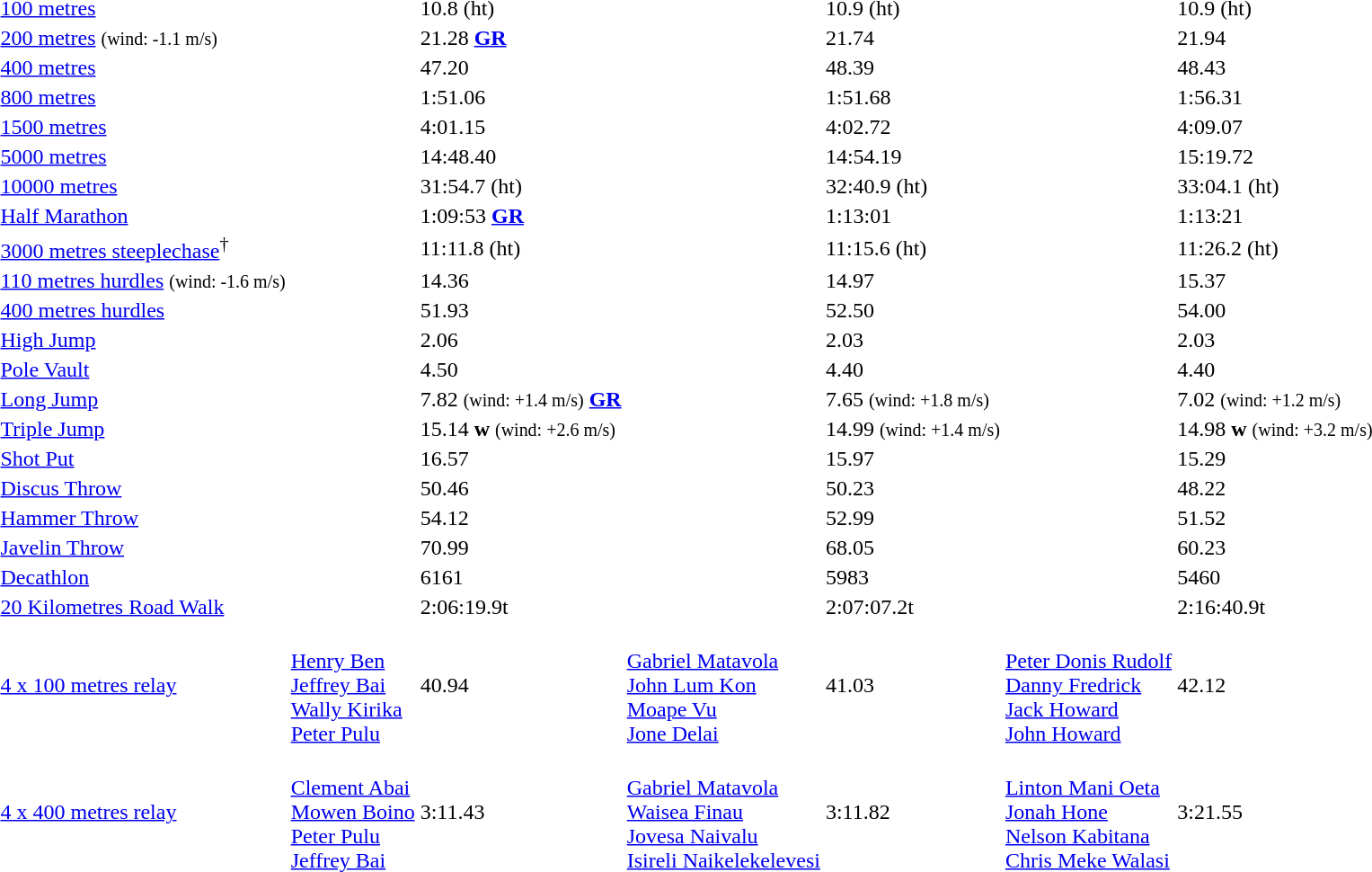<table>
<tr>
<td><a href='#'>100 metres</a></td>
<td></td>
<td>10.8 (ht)</td>
<td></td>
<td>10.9 (ht)</td>
<td></td>
<td>10.9 (ht)</td>
</tr>
<tr>
<td><a href='#'>200 metres</a> <small>(wind: -1.1 m/s)</small></td>
<td></td>
<td>21.28 <strong><a href='#'>GR</a></strong></td>
<td></td>
<td>21.74</td>
<td></td>
<td>21.94</td>
</tr>
<tr>
<td><a href='#'>400 metres</a></td>
<td></td>
<td>47.20</td>
<td></td>
<td>48.39</td>
<td></td>
<td>48.43</td>
</tr>
<tr>
<td><a href='#'>800 metres</a></td>
<td></td>
<td>1:51.06</td>
<td></td>
<td>1:51.68</td>
<td></td>
<td>1:56.31</td>
</tr>
<tr>
<td><a href='#'>1500 metres</a></td>
<td></td>
<td>4:01.15</td>
<td></td>
<td>4:02.72</td>
<td></td>
<td>4:09.07</td>
</tr>
<tr>
<td><a href='#'>5000 metres</a></td>
<td></td>
<td>14:48.40</td>
<td></td>
<td>14:54.19</td>
<td></td>
<td>15:19.72</td>
</tr>
<tr>
<td><a href='#'>10000 metres</a></td>
<td></td>
<td>31:54.7 (ht)</td>
<td></td>
<td>32:40.9 (ht)</td>
<td></td>
<td>33:04.1 (ht)</td>
</tr>
<tr>
<td><a href='#'>Half Marathon</a></td>
<td></td>
<td>1:09:53 <strong><a href='#'>GR</a></strong></td>
<td></td>
<td>1:13:01</td>
<td></td>
<td>1:13:21</td>
</tr>
<tr>
<td><a href='#'>3000 metres steeplechase</a><sup>†</sup></td>
<td></td>
<td>11:11.8 (ht)</td>
<td></td>
<td>11:15.6 (ht)</td>
<td></td>
<td>11:26.2 (ht)</td>
</tr>
<tr>
<td><a href='#'>110 metres hurdles</a> <small>(wind: -1.6 m/s)</small></td>
<td></td>
<td>14.36</td>
<td></td>
<td>14.97</td>
<td></td>
<td>15.37</td>
</tr>
<tr>
<td><a href='#'>400 metres hurdles</a></td>
<td></td>
<td>51.93</td>
<td></td>
<td>52.50</td>
<td></td>
<td>54.00</td>
</tr>
<tr>
<td><a href='#'>High Jump</a></td>
<td></td>
<td>2.06</td>
<td></td>
<td>2.03</td>
<td></td>
<td>2.03</td>
</tr>
<tr>
<td><a href='#'>Pole Vault</a></td>
<td></td>
<td>4.50</td>
<td></td>
<td>4.40</td>
<td></td>
<td>4.40</td>
</tr>
<tr>
<td><a href='#'>Long Jump</a></td>
<td></td>
<td>7.82 <small>(wind: +1.4 m/s)</small> <strong><a href='#'>GR</a></strong></td>
<td></td>
<td>7.65 <small>(wind: +1.8 m/s)</small></td>
<td></td>
<td>7.02 <small>(wind: +1.2 m/s)</small></td>
</tr>
<tr>
<td><a href='#'>Triple Jump</a></td>
<td></td>
<td>15.14 <strong>w</strong> <small>(wind: +2.6 m/s)</small></td>
<td></td>
<td>14.99 <small>(wind: +1.4 m/s)</small></td>
<td></td>
<td>14.98 <strong>w</strong> <small>(wind: +3.2 m/s)</small></td>
</tr>
<tr>
<td><a href='#'>Shot Put</a></td>
<td></td>
<td>16.57</td>
<td></td>
<td>15.97</td>
<td></td>
<td>15.29</td>
</tr>
<tr>
<td><a href='#'>Discus Throw</a></td>
<td></td>
<td>50.46</td>
<td></td>
<td>50.23</td>
<td></td>
<td>48.22</td>
</tr>
<tr>
<td><a href='#'>Hammer Throw</a></td>
<td></td>
<td>54.12</td>
<td></td>
<td>52.99</td>
<td></td>
<td>51.52</td>
</tr>
<tr>
<td><a href='#'>Javelin Throw</a></td>
<td></td>
<td>70.99</td>
<td></td>
<td>68.05</td>
<td></td>
<td>60.23</td>
</tr>
<tr>
<td><a href='#'>Decathlon</a></td>
<td></td>
<td>6161</td>
<td></td>
<td>5983</td>
<td></td>
<td>5460</td>
</tr>
<tr>
<td><a href='#'>20 Kilometres Road Walk</a></td>
<td></td>
<td>2:06:19.9t</td>
<td></td>
<td>2:07:07.2t</td>
<td></td>
<td>2:16:40.9t</td>
</tr>
<tr>
<td><a href='#'>4 x 100 metres relay</a></td>
<td> <br> <a href='#'>Henry Ben</a> <br> <a href='#'>Jeffrey Bai</a> <br> <a href='#'>Wally Kirika</a> <br> <a href='#'>Peter Pulu</a></td>
<td>40.94</td>
<td> <br> <a href='#'>Gabriel Matavola</a> <br> <a href='#'>John Lum Kon</a> <br> <a href='#'>Moape Vu</a> <br> <a href='#'>Jone Delai</a></td>
<td>41.03</td>
<td> <br> <a href='#'>Peter Donis Rudolf</a> <br> <a href='#'>Danny Fredrick</a> <br> <a href='#'>Jack Howard</a> <br> <a href='#'>John Howard</a></td>
<td>42.12</td>
</tr>
<tr>
<td><a href='#'>4 x 400 metres relay</a></td>
<td> <br> <a href='#'>Clement Abai</a> <br> <a href='#'>Mowen Boino</a> <br> <a href='#'>Peter Pulu</a> <br> <a href='#'>Jeffrey Bai</a></td>
<td>3:11.43</td>
<td> <br> <a href='#'>Gabriel Matavola</a> <br> <a href='#'>Waisea Finau</a> <br> <a href='#'>Jovesa Naivalu</a> <br> <a href='#'>Isireli Naikelekelevesi</a></td>
<td>3:11.82</td>
<td> <br> <a href='#'>Linton Mani Oeta</a> <br> <a href='#'>Jonah Hone</a> <br> <a href='#'>Nelson Kabitana</a> <br> <a href='#'>Chris Meke Walasi</a></td>
<td>3:21.55</td>
</tr>
</table>
